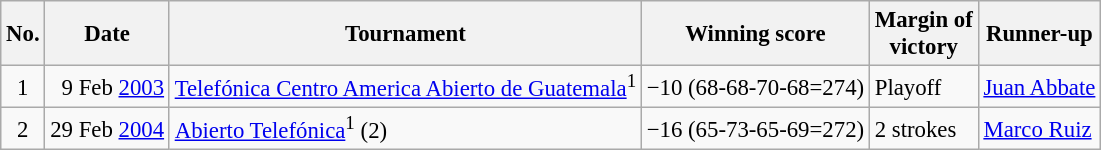<table class="wikitable" style="font-size:95%;">
<tr>
<th>No.</th>
<th>Date</th>
<th>Tournament</th>
<th>Winning score</th>
<th>Margin of<br>victory</th>
<th>Runner-up</th>
</tr>
<tr>
<td align=center>1</td>
<td align=right>9 Feb <a href='#'>2003</a></td>
<td><a href='#'>Telefónica Centro America Abierto de Guatemala</a><sup>1</sup></td>
<td>−10 (68-68-70-68=274)</td>
<td>Playoff</td>
<td> <a href='#'>Juan Abbate</a></td>
</tr>
<tr>
<td align=center>2</td>
<td align=right>29 Feb <a href='#'>2004</a></td>
<td><a href='#'>Abierto Telefónica</a><sup>1</sup> (2)</td>
<td>−16 (65-73-65-69=272)</td>
<td>2 strokes</td>
<td> <a href='#'>Marco Ruiz</a></td>
</tr>
</table>
